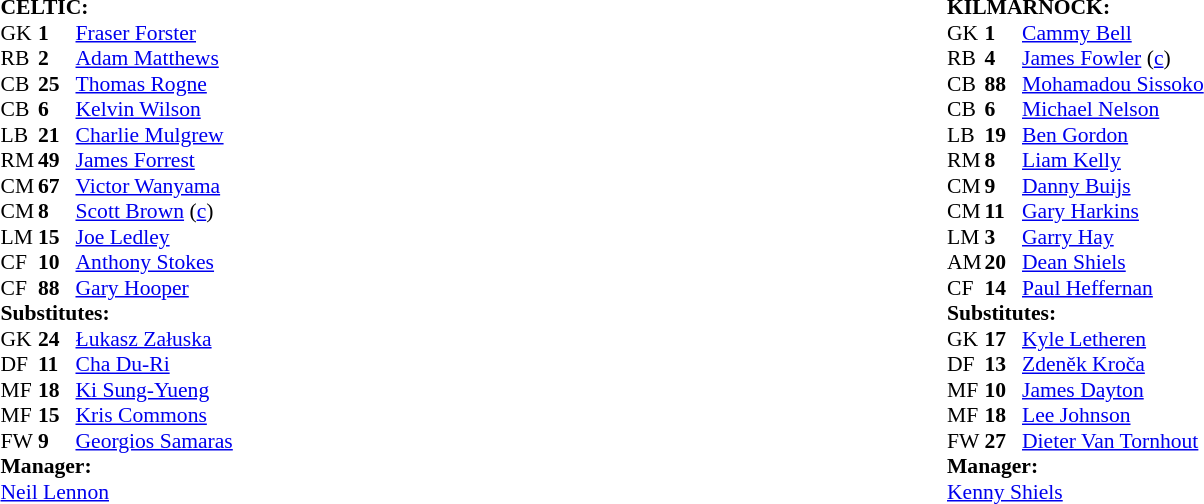<table style="width:100%;">
<tr>
<td style="vertical-align:top; width:50%;"><br><table style="font-size: 90%" cellspacing="0" cellpadding="0">
<tr>
<td colspan="4"><strong>CELTIC:</strong></td>
</tr>
<tr>
<th width="25"></th>
<th width="25"></th>
</tr>
<tr>
<td>GK</td>
<td><strong>1</strong></td>
<td> <a href='#'>Fraser Forster</a></td>
</tr>
<tr>
<td>RB</td>
<td><strong>2</strong></td>
<td> <a href='#'>Adam Matthews</a></td>
</tr>
<tr>
<td>CB</td>
<td><strong>25</strong></td>
<td> <a href='#'>Thomas Rogne</a></td>
<td></td>
<td></td>
</tr>
<tr>
<td>CB</td>
<td><strong>6</strong></td>
<td> <a href='#'>Kelvin Wilson</a></td>
</tr>
<tr>
<td>LB</td>
<td><strong>21</strong></td>
<td> <a href='#'>Charlie Mulgrew</a></td>
</tr>
<tr>
<td>RM</td>
<td><strong>49</strong></td>
<td> <a href='#'>James Forrest</a></td>
</tr>
<tr>
<td>CM</td>
<td><strong>67</strong></td>
<td> <a href='#'>Victor Wanyama</a></td>
</tr>
<tr>
<td>CM</td>
<td><strong>8</strong></td>
<td> <a href='#'>Scott Brown</a> (<a href='#'>c</a>)</td>
</tr>
<tr>
<td>LM</td>
<td><strong>15</strong></td>
<td> <a href='#'>Joe Ledley</a></td>
<td></td>
<td></td>
</tr>
<tr>
<td>CF</td>
<td><strong>10</strong></td>
<td> <a href='#'>Anthony Stokes</a></td>
<td></td>
</tr>
<tr>
<td>CF</td>
<td><strong>88</strong></td>
<td> <a href='#'>Gary Hooper</a></td>
<td></td>
<td></td>
</tr>
<tr>
<td colspan=4><strong>Substitutes:</strong></td>
</tr>
<tr>
<td>GK</td>
<td><strong>24</strong></td>
<td> <a href='#'>Łukasz Załuska</a></td>
</tr>
<tr>
<td>DF</td>
<td><strong>11</strong></td>
<td> <a href='#'>Cha Du-Ri</a></td>
</tr>
<tr>
<td>MF</td>
<td><strong>18</strong></td>
<td> <a href='#'>Ki Sung-Yueng</a></td>
<td></td>
<td></td>
</tr>
<tr>
<td>MF</td>
<td><strong>15</strong></td>
<td> <a href='#'>Kris Commons</a></td>
<td></td>
<td></td>
</tr>
<tr>
<td>FW</td>
<td><strong>9</strong></td>
<td> <a href='#'>Georgios Samaras</a></td>
<td></td>
<td></td>
</tr>
<tr>
<td colspan=4><strong>Manager:</strong></td>
</tr>
<tr>
<td colspan="4"> <a href='#'>Neil Lennon</a></td>
</tr>
</table>
</td>
<td style="vertical-align:top; width:50%;"><br><table style="font-size: 90%" cellspacing="0" cellpadding="0">
<tr>
<td colspan="4"><strong>KILMARNOCK:</strong></td>
</tr>
<tr>
<th width="25"></th>
<th width="25"></th>
</tr>
<tr>
<td>GK</td>
<td><strong>1</strong></td>
<td> <a href='#'>Cammy Bell</a></td>
</tr>
<tr>
<td>RB</td>
<td><strong>4</strong></td>
<td> <a href='#'>James Fowler</a> (<a href='#'>c</a>)</td>
</tr>
<tr>
<td>CB</td>
<td><strong>88</strong></td>
<td> <a href='#'>Mohamadou Sissoko</a></td>
<td></td>
<td></td>
</tr>
<tr>
<td>CB</td>
<td><strong>6</strong></td>
<td> <a href='#'>Michael Nelson</a></td>
</tr>
<tr>
<td>LB</td>
<td><strong>19</strong></td>
<td> <a href='#'>Ben Gordon</a></td>
</tr>
<tr>
<td>RM</td>
<td><strong>8</strong></td>
<td> <a href='#'>Liam Kelly</a></td>
<td></td>
</tr>
<tr>
<td>CM</td>
<td><strong>9</strong></td>
<td> <a href='#'>Danny Buijs</a></td>
<td></td>
<td></td>
</tr>
<tr>
<td>CM</td>
<td><strong>11</strong></td>
<td> <a href='#'>Gary Harkins</a></td>
<td></td>
<td></td>
</tr>
<tr>
<td>LM</td>
<td><strong>3</strong></td>
<td> <a href='#'>Garry Hay</a></td>
</tr>
<tr>
<td>AM</td>
<td><strong>20</strong></td>
<td> <a href='#'>Dean Shiels</a></td>
</tr>
<tr>
<td>CF</td>
<td><strong>14</strong></td>
<td> <a href='#'>Paul Heffernan</a></td>
</tr>
<tr>
<td colspan=4><strong>Substitutes:</strong></td>
</tr>
<tr>
<td>GK</td>
<td><strong>17</strong></td>
<td> <a href='#'>Kyle Letheren</a></td>
</tr>
<tr>
<td>DF</td>
<td><strong>13</strong></td>
<td> <a href='#'>Zdeněk Kroča</a></td>
<td></td>
<td></td>
</tr>
<tr>
<td>MF</td>
<td><strong>10</strong></td>
<td> <a href='#'>James Dayton</a></td>
</tr>
<tr>
<td>MF</td>
<td><strong>18</strong></td>
<td> <a href='#'>Lee Johnson</a></td>
<td></td>
<td></td>
</tr>
<tr>
<td>FW</td>
<td><strong>27</strong></td>
<td> <a href='#'>Dieter Van Tornhout</a></td>
<td></td>
<td></td>
</tr>
<tr>
<td colspan=4><strong>Manager:</strong></td>
</tr>
<tr>
<td colspan="4"> <a href='#'>Kenny Shiels</a></td>
</tr>
</table>
</td>
</tr>
</table>
